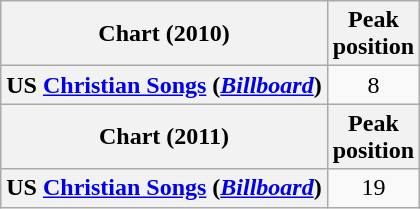<table class="wikitable sortable plainrowheaders" style="text-align:center">
<tr>
<th scope="col">Chart (2010)</th>
<th scope="col">Peak<br>position</th>
</tr>
<tr>
<th scope="row">US <a href='#'>Christian Songs</a> (<em><a href='#'>Billboard</a></em>)</th>
<td>8</td>
</tr>
<tr>
<th scope="col">Chart (2011)</th>
<th scope="col">Peak<br>position</th>
</tr>
<tr>
<th scope="row">US <a href='#'>Christian Songs</a> (<em><a href='#'>Billboard</a></em>)</th>
<td>19</td>
</tr>
</table>
